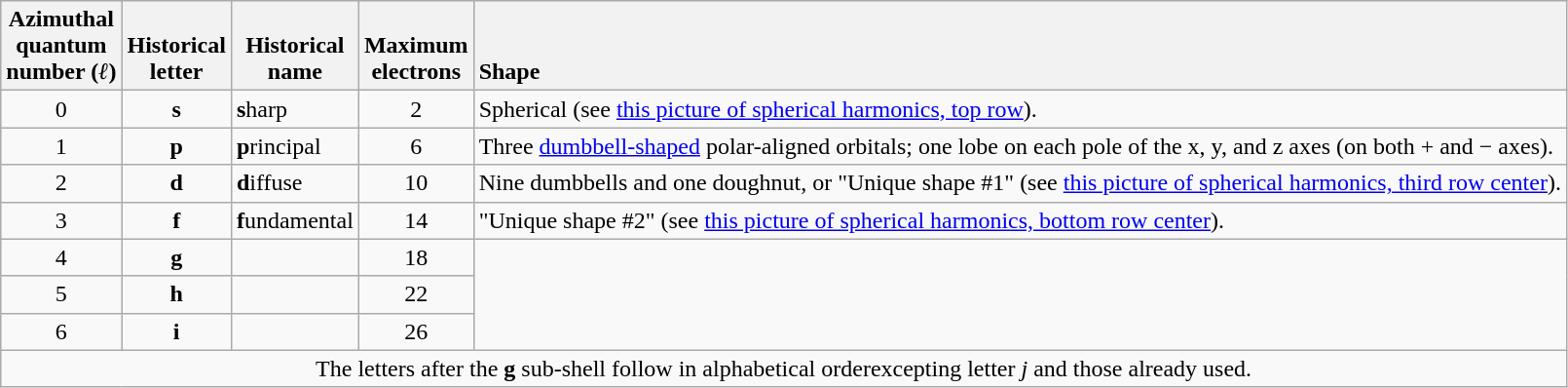<table class="wikitable">
<tr>
<th style="text-align: center; vertical-align: bottom;">Azimuthal<br>quantum<br>number (<em>ℓ</em>)</th>
<th style="text-align: center; vertical-align: bottom;">Historical<br>letter</th>
<th style="text-align: center; vertical-align: bottom;">Historical<br>name</th>
<th style="text-align: center; vertical-align: bottom;">Maximum<br>electrons</th>
<th style="text-align: left; vertical-align: bottom;">Shape</th>
</tr>
<tr>
<td style="text-align: center;">0</td>
<td style="text-align: center;"><strong>s</strong></td>
<td style="text-align: left;"><strong>s</strong>harp</td>
<td style="text-align: center;">2</td>
<td>Spherical (see <a href='#'>this picture of spherical harmonics, top row</a>).</td>
</tr>
<tr>
<td style="text-align: center;">1</td>
<td style="text-align: center;"><strong>p</strong></td>
<td style="text-align: left;"><strong>p</strong>rincipal</td>
<td style="text-align: center;">6</td>
<td>Three <a href='#'>dumbbell-shaped</a> polar-aligned orbitals; one lobe on each pole of the x, y, and z axes (on both + and − axes).</td>
</tr>
<tr>
<td style="text-align: center;">2</td>
<td style="text-align: center;"><strong>d</strong></td>
<td style="text-align: left;"><strong>d</strong>iffuse</td>
<td style="text-align: center;">10</td>
<td>Nine dumbbells and one doughnut, or "Unique shape #1" (see <a href='#'>this picture of spherical harmonics, third row center</a>).</td>
</tr>
<tr>
<td style="text-align: center;">3</td>
<td style="text-align: center;"><strong>f</strong></td>
<td style="text-align: left;"><strong>f</strong>undamental</td>
<td style="text-align: center;">14</td>
<td>"Unique shape #2" (see <a href='#'>this picture of spherical harmonics, bottom row center</a>).</td>
</tr>
<tr>
<td style="text-align: center;">4</td>
<td style="text-align: center;"><strong>g</strong></td>
<td style="text-align: left;"></td>
<td style="text-align: center;">18</td>
</tr>
<tr>
<td style="text-align: center;">5</td>
<td style="text-align: center;"><strong>h</strong></td>
<td style="text-align: center;"></td>
<td style="text-align: center;">22</td>
</tr>
<tr>
<td style="text-align: center;">6</td>
<td style="text-align: center;"><strong>i</strong></td>
<td style="text-align: center;"></td>
<td style="text-align: center;">26</td>
</tr>
<tr>
<td colspan=5 style="text-align: left; text-align: center;">The letters after the <strong>g</strong> sub-shell follow in alphabetical orderexcepting letter <em>j</em> and those already used.</td>
</tr>
</table>
